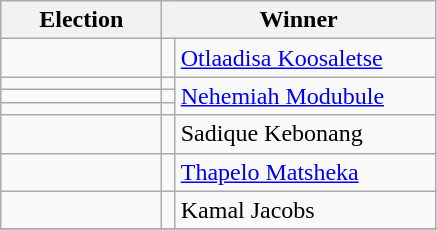<table class=wikitable>
<tr>
<th width=100>Election</th>
<th width=175 colspan=2>Winner</th>
</tr>
<tr>
<td></td>
<td bgcolor=></td>
<td><a href='#'>Otlaadisa Koosaletse</a></td>
</tr>
<tr>
<td></td>
<td bgcolor=></td>
<td rowspan=3><a href='#'>Nehemiah Modubule</a></td>
</tr>
<tr>
<td></td>
<td bgcolor=></td>
</tr>
<tr>
<td></td>
<td bgcolor=></td>
</tr>
<tr>
<td></td>
<td bgcolor=></td>
<td>Sadique Kebonang</td>
</tr>
<tr>
<td></td>
<td bgcolor=></td>
<td><a href='#'>Thapelo Matsheka</a></td>
</tr>
<tr>
<td></td>
<td bgcolor=></td>
<td>Kamal Jacobs</td>
</tr>
<tr>
</tr>
</table>
